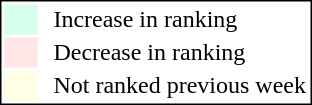<table style="border:1px solid black; float:right;">
<tr>
<td style="background:#D8FFEB; width:20px;"></td>
<td> </td>
<td>Increase in ranking</td>
</tr>
<tr>
<td style="background:#FFE6E6; width:20px;"></td>
<td> </td>
<td>Decrease in ranking</td>
</tr>
<tr>
<td style="background:#FFFFE6; width:20px;"></td>
<td> </td>
<td>Not ranked previous week</td>
</tr>
</table>
